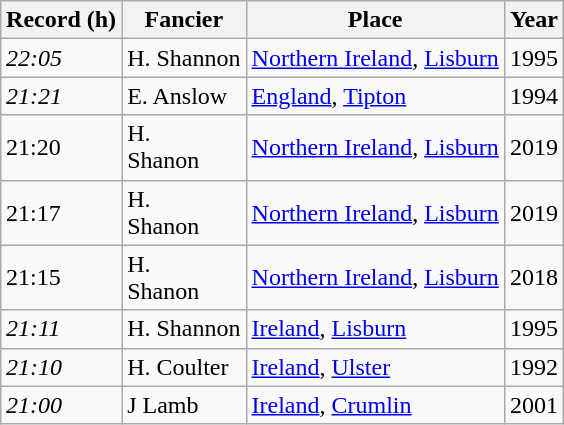<table class="wikitable sortable mw-collapsible mw-collapsed" style="margin: 1em auto 1em auto">
<tr>
<th>Record (h)</th>
<th>Fancier</th>
<th>Place</th>
<th>Year</th>
</tr>
<tr>
<td><em>22:05</em></td>
<td>H. Shannon</td>
<td><a href='#'>Northern Ireland</a>, <a href='#'>Lisburn</a></td>
<td>1995</td>
</tr>
<tr>
<td><em>21:21</em></td>
<td>E. Anslow</td>
<td><a href='#'>England</a>, <a href='#'>Tipton</a></td>
<td>1994</td>
</tr>
<tr>
<td>21:20</td>
<td>H.<br>Shanon</td>
<td><a href='#'>Northern Ireland</a>, <a href='#'>Lisburn</a></td>
<td>2019</td>
</tr>
<tr>
<td>21:17</td>
<td>H.<br>Shanon</td>
<td><a href='#'>Northern Ireland</a>, <a href='#'>Lisburn</a></td>
<td>2019</td>
</tr>
<tr>
<td>21:15</td>
<td>H.<br>Shanon</td>
<td><a href='#'>Northern Ireland</a>, <a href='#'>Lisburn</a></td>
<td>2018</td>
</tr>
<tr>
<td><em>21:11</em></td>
<td>H. Shannon</td>
<td><a href='#'>Ireland</a>, <a href='#'>Lisburn</a></td>
<td>1995</td>
</tr>
<tr>
<td><em>21:10</em></td>
<td>H. Coulter</td>
<td><a href='#'>Ireland</a>, <a href='#'>Ulster</a></td>
<td>1992</td>
</tr>
<tr>
<td><em>21:00</em></td>
<td>J Lamb</td>
<td><a href='#'>Ireland</a>, <a href='#'>Crumlin</a></td>
<td>2001</td>
</tr>
</table>
